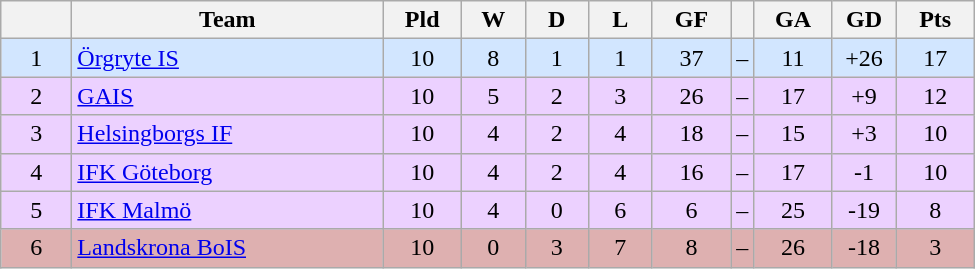<table class="wikitable" style="text-align: center;">
<tr>
<th style="width: 40px;"></th>
<th style="width: 200px;">Team</th>
<th style="width: 45px;">Pld</th>
<th style="width: 35px;">W</th>
<th style="width: 35px;">D</th>
<th style="width: 35px;">L</th>
<th style="width: 45px;">GF</th>
<th></th>
<th style="width: 45px;">GA</th>
<th style="width: 35px;">GD</th>
<th style="width: 45px;">Pts</th>
</tr>
<tr style="background: #d2e6ff">
<td>1</td>
<td style="text-align: left;"><a href='#'>Örgryte IS</a></td>
<td>10</td>
<td>8</td>
<td>1</td>
<td>1</td>
<td>37</td>
<td>–</td>
<td>11</td>
<td>+26</td>
<td>17</td>
</tr>
<tr style="background: #ecd1ff">
<td>2</td>
<td style="text-align: left;"><a href='#'>GAIS</a></td>
<td>10</td>
<td>5</td>
<td>2</td>
<td>3</td>
<td>26</td>
<td>–</td>
<td>17</td>
<td>+9</td>
<td>12</td>
</tr>
<tr style="background: #ecd1ff">
<td>3</td>
<td style="text-align: left;"><a href='#'>Helsingborgs IF</a></td>
<td>10</td>
<td>4</td>
<td>2</td>
<td>4</td>
<td>18</td>
<td>–</td>
<td>15</td>
<td>+3</td>
<td>10</td>
</tr>
<tr style="background: #ecd1ff">
<td>4</td>
<td style="text-align: left;"><a href='#'>IFK Göteborg</a></td>
<td>10</td>
<td>4</td>
<td>2</td>
<td>4</td>
<td>16</td>
<td>–</td>
<td>17</td>
<td>-1</td>
<td>10</td>
</tr>
<tr style="background: #ecd1ff">
<td>5</td>
<td style="text-align: left;"><a href='#'>IFK Malmö</a></td>
<td>10</td>
<td>4</td>
<td>0</td>
<td>6</td>
<td>6</td>
<td>–</td>
<td>25</td>
<td>-19</td>
<td>8</td>
</tr>
<tr style="background: #deb0b0">
<td>6</td>
<td style="text-align: left;"><a href='#'>Landskrona BoIS</a></td>
<td>10</td>
<td>0</td>
<td>3</td>
<td>7</td>
<td>8</td>
<td>–</td>
<td>26</td>
<td>-18</td>
<td>3</td>
</tr>
</table>
